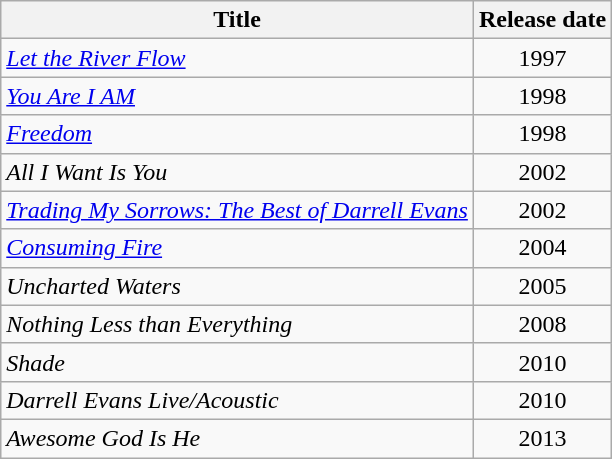<table class="wikitable">
<tr>
<th>Title</th>
<th>Release date</th>
</tr>
<tr>
<td align="left" valign="top"><em><a href='#'>Let the River Flow</a></em></td>
<td align="center" valign="top">1997</td>
</tr>
<tr>
<td align="left" valign="top"><em><a href='#'>You Are I AM</a></em></td>
<td align="center" valign="top">1998</td>
</tr>
<tr>
<td align="left" valign="top"><em><a href='#'>Freedom</a></em></td>
<td align="center" valign="top">1998</td>
</tr>
<tr>
<td align="left" valign="top"><em>All I Want Is You</em></td>
<td align="center" valign="top">2002</td>
</tr>
<tr>
<td align="left" valign="top"><em><a href='#'>Trading My Sorrows: The Best of Darrell Evans</a></em></td>
<td align="center" valign="top">2002</td>
</tr>
<tr>
<td align="left" valign="top"><em><a href='#'>Consuming Fire</a></em></td>
<td align="center" valign="top">2004</td>
</tr>
<tr>
<td align="left" valign="top"><em>Uncharted Waters</em></td>
<td align="center" valign="top">2005</td>
</tr>
<tr>
<td align="left" valign="top"><em>Nothing Less than Everything</em></td>
<td align="center" valign="top">2008</td>
</tr>
<tr>
<td align="left" valign="top"><em>Shade</em></td>
<td align="center" valign="top">2010</td>
</tr>
<tr>
<td align="left" valign="tope"><em>Darrell Evans Live/Acoustic</em></td>
<td align="center" valign="top">2010</td>
</tr>
<tr>
<td align="left" valign="tope"><em>Awesome God Is He</em></td>
<td align="center" valign="top">2013</td>
</tr>
</table>
